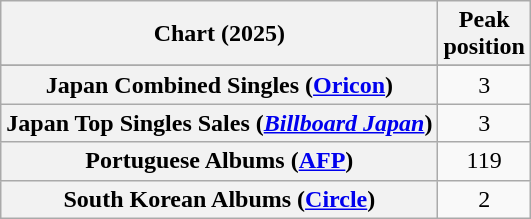<table class="wikitable sortable plainrowheaders" style="text-align:center">
<tr>
<th scope="col">Chart (2025)</th>
<th scope="col">Peak<br>position</th>
</tr>
<tr>
</tr>
<tr>
<th scope="row">Japan Combined Singles (<a href='#'>Oricon</a>)</th>
<td>3</td>
</tr>
<tr>
<th scope="row">Japan Top Singles Sales (<em><a href='#'>Billboard Japan</a></em>)</th>
<td>3</td>
</tr>
<tr>
<th scope="row">Portuguese Albums (<a href='#'>AFP</a>)<br></th>
<td>119</td>
</tr>
<tr>
<th scope="row">South Korean Albums (<a href='#'>Circle</a>)</th>
<td>2</td>
</tr>
</table>
